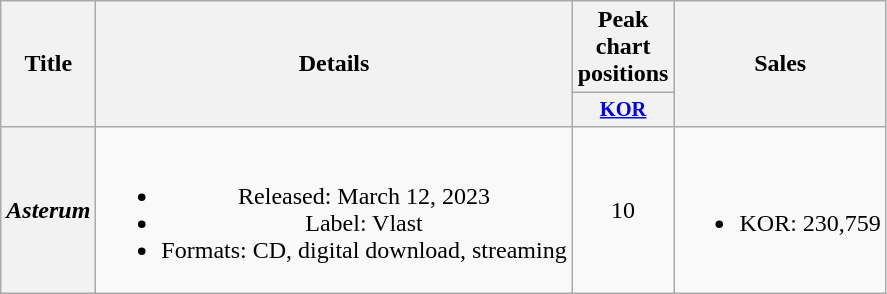<table class="wikitable plainrowheaders" style="text-align:center;">
<tr>
<th scope="col" rowspan="2">Title</th>
<th scope="col" rowspan="2">Details</th>
<th scope="col" colspan="1">Peak chart positions</th>
<th scope="col" rowspan="2">Sales</th>
</tr>
<tr>
<th scope="col" style="font-size:85%; width:2.5em"><a href='#'>KOR</a><br></th>
</tr>
<tr>
<th scope="row"><em>Asterum</em></th>
<td><br><ul><li>Released: March 12, 2023</li><li>Label: Vlast</li><li>Formats: CD, digital download, streaming</li></ul></td>
<td>10</td>
<td><br><ul><li>KOR: 230,759</li></ul></td>
</tr>
</table>
